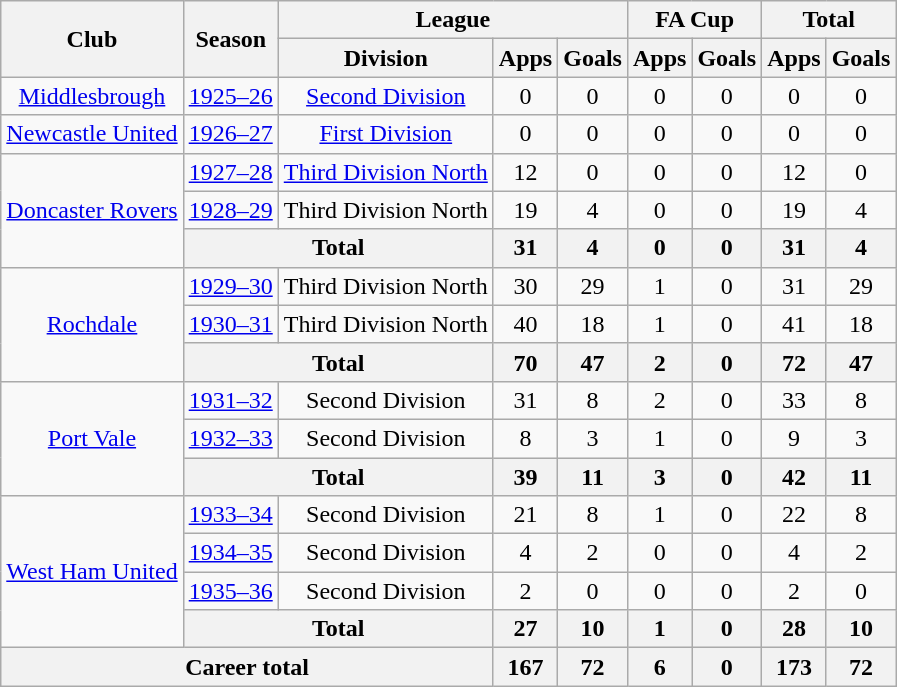<table class="wikitable" style="text-align: center;">
<tr>
<th rowspan="2">Club</th>
<th rowspan="2">Season</th>
<th colspan="3">League</th>
<th colspan="2">FA Cup</th>
<th colspan="2">Total</th>
</tr>
<tr>
<th>Division</th>
<th>Apps</th>
<th>Goals</th>
<th>Apps</th>
<th>Goals</th>
<th>Apps</th>
<th>Goals</th>
</tr>
<tr>
<td><a href='#'>Middlesbrough</a></td>
<td><a href='#'>1925–26</a></td>
<td><a href='#'>Second Division</a></td>
<td>0</td>
<td>0</td>
<td>0</td>
<td>0</td>
<td>0</td>
<td>0</td>
</tr>
<tr>
<td><a href='#'>Newcastle United</a></td>
<td><a href='#'>1926–27</a></td>
<td><a href='#'>First Division</a></td>
<td>0</td>
<td>0</td>
<td>0</td>
<td>0</td>
<td>0</td>
<td>0</td>
</tr>
<tr>
<td rowspan="3"><a href='#'>Doncaster Rovers</a></td>
<td><a href='#'>1927–28</a></td>
<td><a href='#'>Third Division North</a></td>
<td>12</td>
<td>0</td>
<td>0</td>
<td>0</td>
<td>12</td>
<td>0</td>
</tr>
<tr>
<td><a href='#'>1928–29</a></td>
<td>Third Division North</td>
<td>19</td>
<td>4</td>
<td>0</td>
<td>0</td>
<td>19</td>
<td>4</td>
</tr>
<tr>
<th colspan="2">Total</th>
<th>31</th>
<th>4</th>
<th>0</th>
<th>0</th>
<th>31</th>
<th>4</th>
</tr>
<tr>
<td rowspan="3"><a href='#'>Rochdale</a></td>
<td><a href='#'>1929–30</a></td>
<td>Third Division North</td>
<td>30</td>
<td>29</td>
<td>1</td>
<td>0</td>
<td>31</td>
<td>29</td>
</tr>
<tr>
<td><a href='#'>1930–31</a></td>
<td>Third Division North</td>
<td>40</td>
<td>18</td>
<td>1</td>
<td>0</td>
<td>41</td>
<td>18</td>
</tr>
<tr>
<th colspan="2">Total</th>
<th>70</th>
<th>47</th>
<th>2</th>
<th>0</th>
<th>72</th>
<th>47</th>
</tr>
<tr>
<td rowspan="3"><a href='#'>Port Vale</a></td>
<td><a href='#'>1931–32</a></td>
<td>Second Division</td>
<td>31</td>
<td>8</td>
<td>2</td>
<td>0</td>
<td>33</td>
<td>8</td>
</tr>
<tr>
<td><a href='#'>1932–33</a></td>
<td>Second Division</td>
<td>8</td>
<td>3</td>
<td>1</td>
<td>0</td>
<td>9</td>
<td>3</td>
</tr>
<tr>
<th colspan="2">Total</th>
<th>39</th>
<th>11</th>
<th>3</th>
<th>0</th>
<th>42</th>
<th>11</th>
</tr>
<tr>
<td rowspan="4"><a href='#'>West Ham United</a></td>
<td><a href='#'>1933–34</a></td>
<td>Second Division</td>
<td>21</td>
<td>8</td>
<td>1</td>
<td>0</td>
<td>22</td>
<td>8</td>
</tr>
<tr>
<td><a href='#'>1934–35</a></td>
<td>Second Division</td>
<td>4</td>
<td>2</td>
<td>0</td>
<td>0</td>
<td>4</td>
<td>2</td>
</tr>
<tr>
<td><a href='#'>1935–36</a></td>
<td>Second Division</td>
<td>2</td>
<td>0</td>
<td>0</td>
<td>0</td>
<td>2</td>
<td>0</td>
</tr>
<tr>
<th colspan="2">Total</th>
<th>27</th>
<th>10</th>
<th>1</th>
<th>0</th>
<th>28</th>
<th>10</th>
</tr>
<tr>
<th colspan="3">Career total</th>
<th>167</th>
<th>72</th>
<th>6</th>
<th>0</th>
<th>173</th>
<th>72</th>
</tr>
</table>
